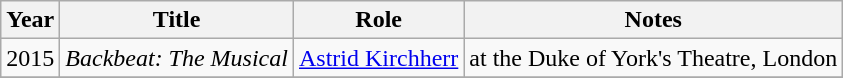<table class="wikitable sortable">
<tr>
<th>Year</th>
<th>Title</th>
<th>Role</th>
<th class="unsortable">Notes</th>
</tr>
<tr>
<td>2015</td>
<td><em>Backbeat: The Musical</em></td>
<td><a href='#'>Astrid Kirchherr</a></td>
<td>at the Duke of York's Theatre, London</td>
</tr>
<tr>
</tr>
</table>
